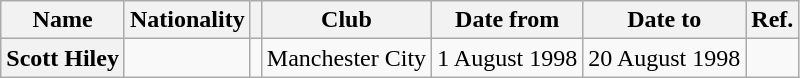<table class="wikitable plainrowheaders">
<tr>
<th scope="col">Name</th>
<th scope="col">Nationality</th>
<th scope="col"></th>
<th scope="col">Club</th>
<th scope="col">Date from</th>
<th scope="col">Date to</th>
<th scope="col">Ref.</th>
</tr>
<tr>
<th scope="row">Scott Hiley</th>
<td></td>
<td align="center"></td>
<td> Manchester City</td>
<td>1 August 1998</td>
<td>20 August 1998</td>
<td align="center"></td>
</tr>
</table>
